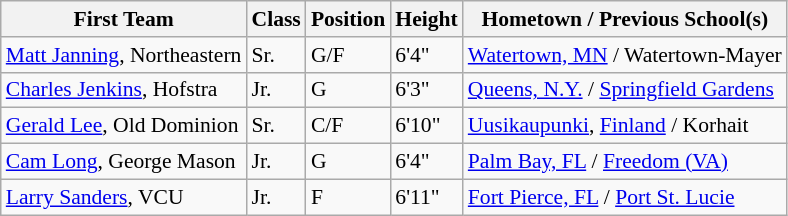<table class="wikitable" style="font-size:90%;">
<tr>
<th>First Team</th>
<th>Class</th>
<th>Position</th>
<th>Height</th>
<th>Hometown / Previous School(s)</th>
</tr>
<tr>
<td><a href='#'>Matt Janning</a>, Northeastern</td>
<td>Sr.</td>
<td>G/F</td>
<td>6'4"</td>
<td><a href='#'>Watertown, MN</a> / Watertown-Mayer</td>
</tr>
<tr>
<td><a href='#'>Charles Jenkins</a>, Hofstra</td>
<td>Jr.</td>
<td>G</td>
<td>6'3"</td>
<td><a href='#'>Queens, N.Y.</a> / <a href='#'>Springfield Gardens</a></td>
</tr>
<tr>
<td><a href='#'>Gerald Lee</a>, Old Dominion</td>
<td>Sr.</td>
<td>C/F</td>
<td>6'10"</td>
<td><a href='#'>Uusikaupunki</a>, <a href='#'>Finland</a> / Korhait</td>
</tr>
<tr>
<td><a href='#'>Cam Long</a>, George Mason</td>
<td>Jr.</td>
<td>G</td>
<td>6'4"</td>
<td><a href='#'>Palm Bay, FL</a> / <a href='#'>Freedom (VA)</a></td>
</tr>
<tr>
<td><a href='#'>Larry Sanders</a>, VCU</td>
<td>Jr.</td>
<td>F</td>
<td>6'11"</td>
<td><a href='#'>Fort Pierce, FL</a> / <a href='#'>Port St. Lucie</a></td>
</tr>
</table>
